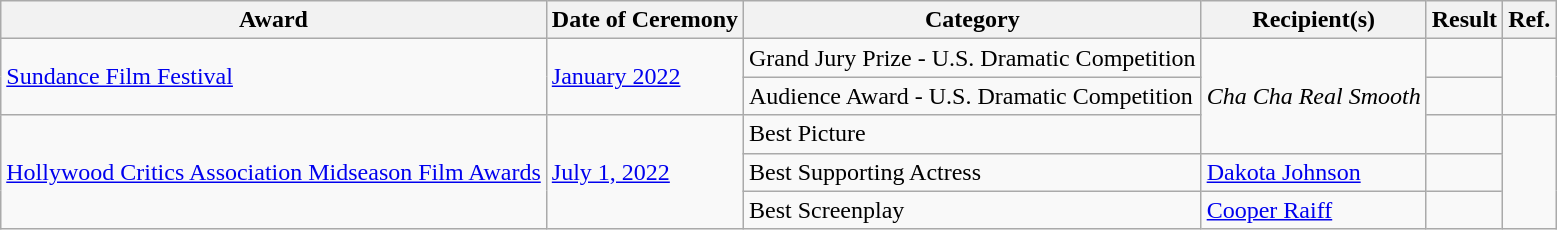<table class="wikitable sortable">
<tr>
<th>Award</th>
<th>Date of Ceremony</th>
<th>Category</th>
<th>Recipient(s)</th>
<th>Result</th>
<th>Ref.</th>
</tr>
<tr>
<td rowspan="2"><a href='#'>Sundance Film Festival</a></td>
<td rowspan="2"><a href='#'>January 2022</a></td>
<td>Grand Jury Prize - U.S. Dramatic Competition</td>
<td rowspan="3"><em>Cha Cha Real Smooth</em></td>
<td></td>
<td rowspan="2"></td>
</tr>
<tr>
<td>Audience Award - U.S. Dramatic Competition</td>
<td></td>
</tr>
<tr>
<td rowspan="3"><a href='#'>Hollywood Critics Association Midseason Film Awards</a></td>
<td rowspan="3"><a href='#'>July 1, 2022</a></td>
<td>Best Picture</td>
<td></td>
<td rowspan="3"></td>
</tr>
<tr>
<td>Best Supporting Actress</td>
<td><a href='#'>Dakota Johnson</a></td>
<td></td>
</tr>
<tr>
<td>Best Screenplay</td>
<td><a href='#'>Cooper Raiff</a></td>
<td></td>
</tr>
</table>
